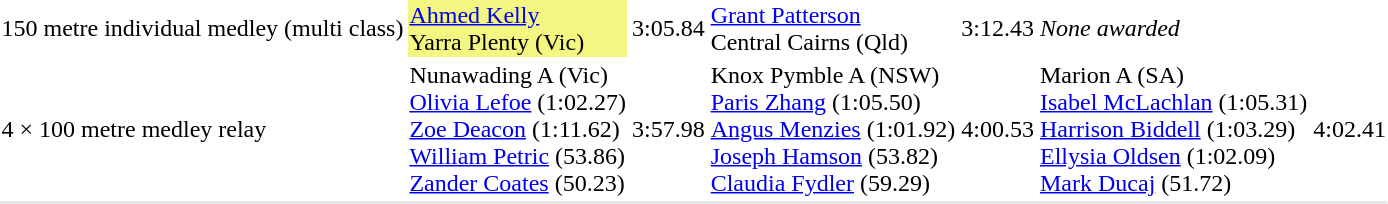<table>
<tr>
<td>150 metre individual medley (multi class)</td>
<td bgcolor=#F3F781><a href='#'>Ahmed Kelly</a> <br> Yarra Plenty (Vic)</td>
<td>3:05.84</td>
<td><a href='#'>Grant Patterson</a> <br> Central Cairns (Qld)</td>
<td>3:12.43</td>
<td colspan=2><em>None awarded</em></td>
</tr>
<tr>
<td>4 × 100 metre medley relay</td>
<td>Nunawading A (Vic) <br> <a href='#'>Olivia Lefoe</a> (1:02.27) <br> <a href='#'>Zoe Deacon</a> (1:11.62) <br> <a href='#'>William Petric</a> (53.86) <br> <a href='#'>Zander Coates</a> (50.23)</td>
<td>3:57.98</td>
<td>Knox Pymble A (NSW) <br> <a href='#'>Paris Zhang</a> (1:05.50) <br> <a href='#'>Angus Menzies</a> (1:01.92) <br> <a href='#'>Joseph Hamson</a> (53.82) <br> <a href='#'>Claudia Fydler</a> (59.29)</td>
<td>4:00.53</td>
<td>Marion A (SA) <br> <a href='#'>Isabel McLachlan</a> (1:05.31) <br> <a href='#'>Harrison Biddell</a> (1:03.29) <br> <a href='#'>Ellysia Oldsen</a> (1:02.09) <br> <a href='#'>Mark Ducaj</a> (51.72)</td>
<td>4:02.41</td>
</tr>
<tr bgcolor= e8e8e8>
<td colspan=7></td>
</tr>
</table>
